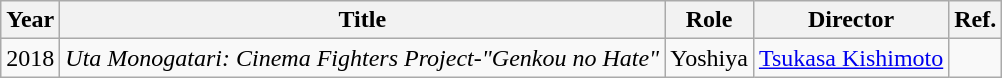<table class="wikitable">
<tr>
<th>Year</th>
<th>Title</th>
<th>Role</th>
<th>Director</th>
<th>Ref.</th>
</tr>
<tr>
<td>2018</td>
<td><em>Uta Monogatari: Cinema Fighters Project-"Genkou no Hate"</em></td>
<td>Yoshiya</td>
<td><a href='#'>Tsukasa Kishimoto</a></td>
<td></td>
</tr>
</table>
